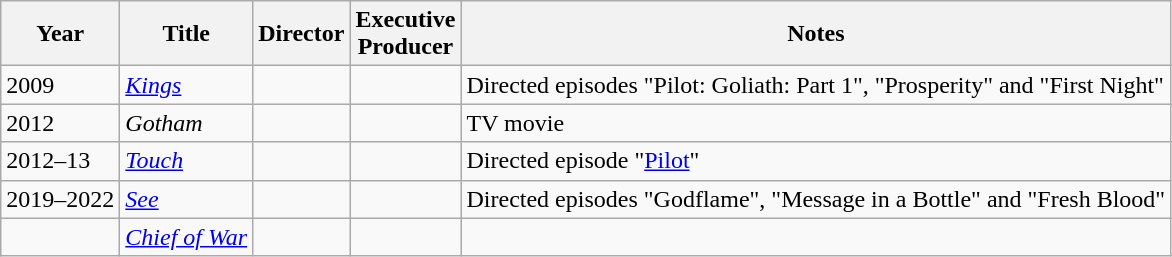<table class="wikitable plainrowheaders">
<tr>
<th>Year</th>
<th>Title</th>
<th>Director</th>
<th>Executive<br>Producer</th>
<th>Notes</th>
</tr>
<tr>
<td>2009</td>
<td><em><a href='#'>Kings</a></em></td>
<td></td>
<td></td>
<td>Directed episodes "Pilot: Goliath: Part 1", "Prosperity" and "First Night"</td>
</tr>
<tr>
<td>2012</td>
<td><em>Gotham</em></td>
<td></td>
<td></td>
<td>TV movie</td>
</tr>
<tr>
<td>2012–13</td>
<td><em><a href='#'>Touch</a></em></td>
<td></td>
<td></td>
<td>Directed episode "<a href='#'>Pilot</a>"</td>
</tr>
<tr>
<td>2019–2022</td>
<td><em><a href='#'>See</a></em></td>
<td></td>
<td></td>
<td>Directed episodes "Godflame", "Message in a Bottle" and "Fresh Blood"</td>
</tr>
<tr>
<td></td>
<td><em><a href='#'>Chief of War</a></em></td>
<td></td>
<td></td>
<td></td>
</tr>
</table>
